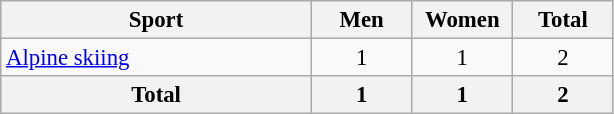<table class="wikitable" style="text-align:center; font-size: 95%">
<tr>
<th width=200>Sport</th>
<th width=60>Men</th>
<th width=60>Women</th>
<th width=60>Total</th>
</tr>
<tr>
<td align=left><a href='#'>Alpine skiing</a></td>
<td>1</td>
<td>1</td>
<td>2</td>
</tr>
<tr>
<th>Total</th>
<th>1</th>
<th>1</th>
<th>2</th>
</tr>
</table>
